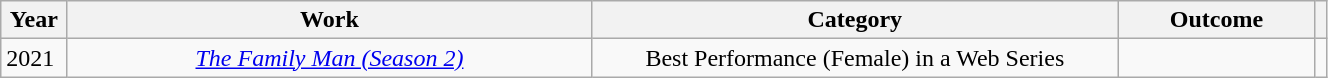<table class="wikitable" style="width:70%;">
<tr>
<th width=5%>Year</th>
<th style="width:40%;">Work</th>
<th style="width:40%;">Category</th>
<th style="width:15%;">Outcome</th>
<th scope="col" style="width:5%;"></th>
</tr>
<tr>
<td style="text-align:left;">2021</td>
<td style="text-align:center;"><em> <a href='#'>The Family Man (Season 2)</a></em></td>
<td style="text-align:center;">Best Performance (Female) in a Web Series</td>
<td></td>
<td style="text-align:center;"></td>
</tr>
</table>
